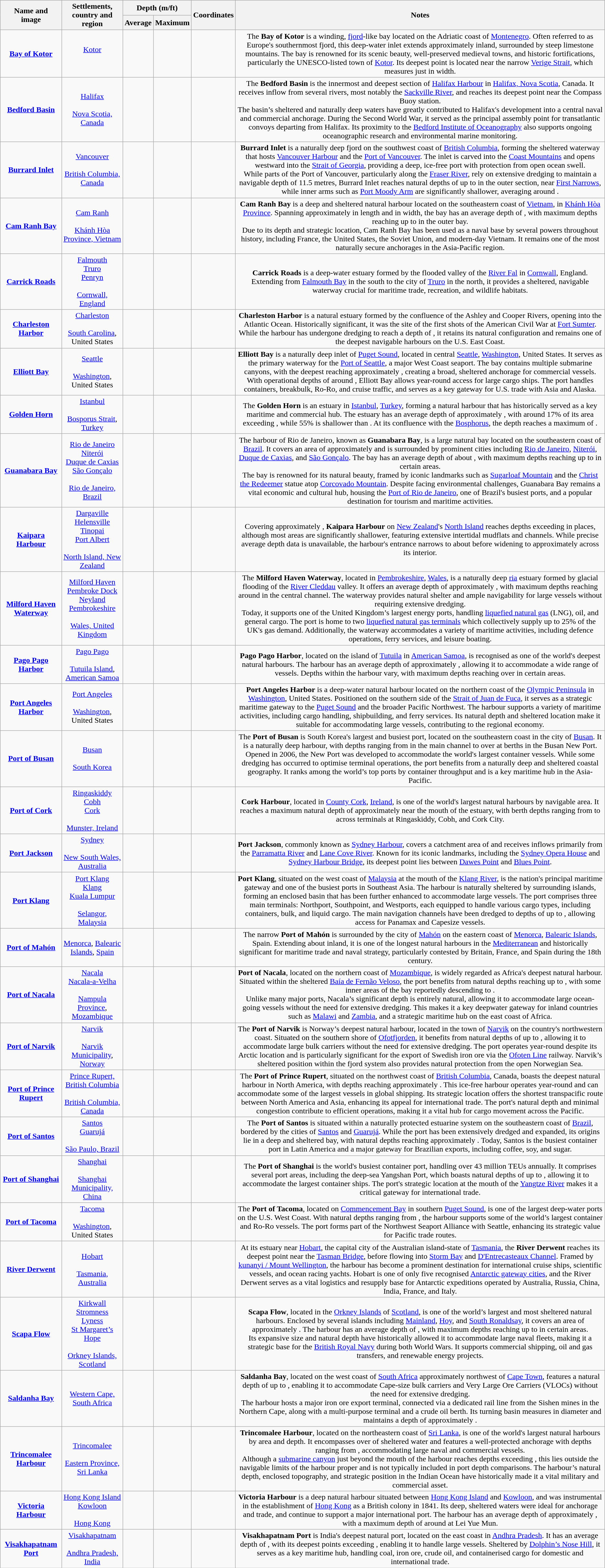<table class="wikitable sortable col6left" style="text-align:center;">
<tr>
<th rowspan=2>Name and<br>image</th>
<th rowspan=2>Settlements, country and region</th>
<th colspan=2>Depth (m/ft)</th>
<th rowspan=2>Coordinates</th>
<th rowspan=2 style="word-wrap: break-word;" class=unsortable>Notes</th>
</tr>
<tr>
<th>Average</th>
<th>Maximum</th>
</tr>
<tr>
<td><strong><a href='#'>Bay of Kotor</a></strong> <br> </td>
<td><a href='#'>Kotor</a> <br><br> </td>
<td></td>
<td></td>
<td></td>
<td>The <strong>Bay of Kotor</strong> is a winding, <a href='#'>fjord</a>-like bay located on the Adriatic coast of <a href='#'>Montenegro</a>. Often referred to as Europe's southernmost fjord, this deep-water inlet extends approximately  inland, surrounded by steep limestone mountains. The bay is renowned for its scenic beauty, well-preserved medieval towns, and historic fortifications, particularly the UNESCO-listed town of <a href='#'>Kotor</a>. Its deepest point is located near the narrow <a href='#'>Verige Strait</a>, which measures just  in width.</td>
</tr>
<tr>
<td><strong><a href='#'>Bedford Basin</a></strong> <br> </td>
<td><a href='#'>Halifax</a> <br><br>  <a href='#'>Nova Scotia, Canada</a></td>
<td></td>
<td></td>
<td></td>
<td>The <strong>Bedford Basin</strong> is the innermost and deepest section of <a href='#'>Halifax Harbour</a> in <a href='#'>Halifax, Nova Scotia</a>, Canada. It receives inflow from several rivers, most notably the <a href='#'>Sackville River</a>, and reaches its deepest point near the Compass Buoy station.<br>The basin’s sheltered and naturally deep waters have greatly contributed to Halifax's development into a central naval and commercial anchorage. During the Second World War, it served as the principal assembly point for transatlantic convoys departing from Halifax. Its proximity to the <a href='#'>Bedford Institute of Oceanography</a> also supports ongoing oceanographic research and environmental marine monitoring.</td>
</tr>
<tr>
<td><strong><a href='#'>Burrard Inlet</a></strong> <br> </td>
<td><a href='#'>Vancouver</a> <br><br>  <a href='#'>British Columbia, Canada</a></td>
<td></td>
<td></td>
<td></td>
<td><strong>Burrard Inlet</strong> is a naturally deep fjord on the southwest coast of <a href='#'>British Columbia</a>, forming the sheltered waterway that hosts <a href='#'>Vancouver Harbour</a> and the <a href='#'>Port of Vancouver</a>. The inlet is carved into the <a href='#'>Coast Mountains</a> and opens westward into the <a href='#'>Strait of Georgia</a>, providing a deep, ice-free port with protection from open ocean swell.<br>While parts of the Port of Vancouver, particularly along the <a href='#'>Fraser River</a>, rely on extensive dredging to maintain a navigable depth of 11.5 metres, Burrard Inlet reaches natural depths of up to  in the outer section, near <a href='#'>First Narrows</a>, while inner arms such as <a href='#'>Port Moody Arm</a> are significantly shallower, averaging around .</td>
</tr>
<tr>
<td><strong><a href='#'>Cam Ranh Bay</a></strong> <br> </td>
<td><a href='#'>Cam Ranh</a> <br><br>  <a href='#'>Khánh Hòa Province, Vietnam</a></td>
<td></td>
<td></td>
<td></td>
<td><strong>Cam Ranh Bay</strong> is a deep and sheltered natural harbour located on the southeastern coast of <a href='#'>Vietnam</a>, in <a href='#'>Khánh Hòa Province</a>. Spanning approximately  in length and  in width, the bay has an average depth of , with maximum depths reaching up to  in the outer bay.<br>Due to its depth and strategic location, Cam Ranh Bay has been used as a naval base by several powers throughout history, including France, the United States, the Soviet Union, and modern-day Vietnam. It remains one of the most naturally secure anchorages in the Asia-Pacific region.</td>
</tr>
<tr>
<td><strong><a href='#'>Carrick Roads</a></strong> <br> </td>
<td><a href='#'>Falmouth</a> <br> <a href='#'>Truro</a> <br> <a href='#'>Penryn</a> <br><br>  <a href='#'>Cornwall, England</a></td>
<td></td>
<td></td>
<td></td>
<td><strong>Carrick Roads</strong> is a deep-water estuary formed by the flooded valley of the <a href='#'>River Fal</a> in <a href='#'>Cornwall</a>, England. Extending from <a href='#'>Falmouth Bay</a> in the south to the city of <a href='#'>Truro</a> in the north, it provides a sheltered, navigable waterway crucial for maritime trade, recreation, and wildlife habitats.</td>
</tr>
<tr>
<td><strong><a href='#'>Charleston Harbor</a></strong> <br> </td>
<td><a href='#'>Charleston</a> <br><br>  <a href='#'>South Carolina</a>, United States</td>
<td></td>
<td></td>
<td></td>
<td><strong>Charleston Harbor</strong> is a natural estuary formed by the confluence of the Ashley and Cooper Rivers, opening into the Atlantic Ocean. Historically significant, it was the site of the first shots of the American Civil War at <a href='#'>Fort Sumter</a>. While the harbour has undergone dredging to reach a depth of , it retains its natural configuration and remains one of the deepest navigable harbours on the U.S. East Coast.</td>
</tr>
<tr>
<td><strong><a href='#'>Elliott Bay</a></strong> <br> </td>
<td><a href='#'>Seattle</a> <br><br>  <a href='#'>Washington</a>, United States</td>
<td></td>
<td></td>
<td></td>
<td><strong>Elliott Bay</strong> is a naturally deep inlet of <a href='#'>Puget Sound</a>, located in central <a href='#'>Seattle</a>, <a href='#'>Washington</a>, United States. It serves as the primary waterway for the <a href='#'>Port of Seattle</a>, a major West Coast seaport. The bay contains multiple submarine canyons, with the deepest reaching approximately , creating a broad, sheltered anchorage for commercial vessels.<br>With operational depths of around , Elliott Bay allows year-round access for large cargo ships. The port handles containers, breakbulk, Ro-Ro, and cruise traffic, and serves as a key gateway for U.S. trade with Asia and Alaska.</td>
</tr>
<tr>
<td><strong><a href='#'>Golden Horn</a></strong> <br> </td>
<td><a href='#'>Istanbul</a><br><br> <a href='#'>Bosporus Strait</a>, <a href='#'>Turkey</a></td>
<td></td>
<td></td>
<td></td>
<td>The <strong>Golden Horn</strong> is an estuary in <a href='#'>Istanbul</a>, <a href='#'>Turkey</a>, forming a natural harbour that has historically served as a key maritime and commercial hub. The estuary has an average depth of approximately , with around 17% of its area exceeding , while 55% is shallower than . At its confluence with the <a href='#'>Bosphorus</a>, the depth reaches a maximum of .</td>
</tr>
<tr>
<td><strong><a href='#'>Guanabara Bay</a></strong> <br> </td>
<td><a href='#'>Rio de Janeiro</a> <br> <a href='#'>Niterói</a> <br> <a href='#'>Duque de Caxias</a> <br> <a href='#'>São Gonçalo</a> <br><br>  <a href='#'>Rio de Janeiro, Brazil</a></td>
<td></td>
<td></td>
<td></td>
<td>The harbour of Rio de Janeiro, known as <strong>Guanabara Bay</strong>, is a large natural bay located on the southeastern coast of <a href='#'>Brazil</a>. It covers an area of approximately  and is surrounded by prominent cities including <a href='#'>Rio de Janeiro</a>, <a href='#'>Niterói</a>, <a href='#'>Duque de Caxias</a>, and <a href='#'>São Gonçalo</a>. The bay has an average depth of about , with maximum depths reaching up to  in certain areas.<br>The bay is renowned for its natural beauty, framed by iconic landmarks such as <a href='#'>Sugarloaf Mountain</a> and the <a href='#'>Christ the Redeemer</a> statue atop <a href='#'>Corcovado Mountain</a>. Despite facing environmental challenges, Guanabara Bay remains a vital economic and cultural hub, housing the <a href='#'>Port of Rio de Janeiro</a>, one of Brazil's busiest ports, and a popular destination for tourism and maritime activities.</td>
</tr>
<tr>
<td><strong><a href='#'>Kaipara Harbour</a></strong> <br> </td>
<td><a href='#'>Dargaville</a> <br> <a href='#'>Helensville</a> <br> <a href='#'>Tinopai</a> <br> <a href='#'>Port Albert</a> <br><br>  <a href='#'>North Island, New Zealand</a></td>
<td></td>
<td></td>
<td></td>
<td>Covering approximately , <strong>Kaipara Harbour</strong> on <a href='#'>New Zealand</a>'s <a href='#'>North Island</a> reaches depths exceeding  in places, although most areas are significantly shallower, featuring extensive intertidal mudflats and channels. While precise average depth data is unavailable, the harbour's entrance narrows to about  before widening to approximately  across its interior.</td>
</tr>
<tr>
<td><strong><a href='#'>Milford Haven Waterway</a></strong> <br> </td>
<td><a href='#'>Milford Haven</a> <br> <a href='#'>Pembroke Dock</a> <br> <a href='#'>Neyland</a> <br> <a href='#'>Pembrokeshire</a> <br><br>  <a href='#'>Wales, United Kingdom</a></td>
<td></td>
<td></td>
<td></td>
<td>The <strong>Milford Haven Waterway</strong>, located in <a href='#'>Pembrokeshire</a>, <a href='#'>Wales</a>, is a naturally deep <a href='#'>ria</a> estuary formed by glacial flooding of the <a href='#'>River Cleddau</a> valley. It offers an average depth of approximately , with maximum depths reaching around  in the central channel. The waterway provides natural shelter and ample navigability for large vessels without requiring extensive dredging.<br>Today, it supports one of the United Kingdom’s largest energy ports, handling <a href='#'>liquefied natural gas</a> (LNG), oil, and general cargo. The port is home to two <a href='#'>liquefied natural gas terminals</a> which collectively supply up to 25% of the UK's gas demand. Additionally, the waterway accommodates a variety of maritime activities, including defence operations, ferry services, and leisure boating.</td>
</tr>
<tr>
<td><strong><a href='#'>Pago Pago Harbor</a></strong> <br> </td>
<td><a href='#'>Pago Pago</a> <br><br>  <a href='#'>Tutuila Island</a>, <a href='#'>American Samoa</a></td>
<td></td>
<td></td>
<td></td>
<td><strong>Pago Pago Harbor</strong>, located on the island of <a href='#'>Tutuila</a> in <a href='#'>American Samoa</a>, is recognised as one of the world's deepest natural harbours. The harbour has an average depth of approximately , allowing it to accommodate a wide range of vessels. Depths within the harbour vary, with maximum depths reaching over  in certain areas.</td>
</tr>
<tr>
<td><strong><a href='#'>Port Angeles Harbor</a></strong> <br> </td>
<td><a href='#'>Port Angeles</a> <br><br>  <a href='#'>Washington</a>, United States</td>
<td></td>
<td></td>
<td></td>
<td><strong>Port Angeles Harbor</strong> is a deep-water natural harbour located on the northern coast of the <a href='#'>Olympic Peninsula</a> in <a href='#'>Washington</a>, United States. Positioned on the southern side of the <a href='#'>Strait of Juan de Fuca</a>, it serves as a strategic maritime gateway to the <a href='#'>Puget Sound</a> and the broader Pacific Northwest. The harbour supports a variety of maritime activities, including cargo handling, shipbuilding, and ferry services. Its natural depth and sheltered location make it suitable for accommodating large vessels, contributing to the regional economy. </td>
</tr>
<tr>
<td><strong><a href='#'>Port of Busan</a></strong> <br> </td>
<td><a href='#'>Busan</a> <br><br>  <a href='#'>South Korea</a></td>
<td></td>
<td></td>
<td></td>
<td>The <strong>Port of Busan</strong> is South Korea's largest and busiest port, located on the southeastern coast in the city of <a href='#'>Busan</a>. It is a naturally deep harbour, with depths ranging from  in the main channel to over  at berths in the Busan New Port. Opened in 2006, the New Port was developed to accommodate the world's largest container vessels. While some dredging has occurred to optimise terminal operations, the port benefits from a naturally deep and sheltered coastal geography. It ranks among the world’s top ports by container throughput and is a key maritime hub in the Asia-Pacific.</td>
</tr>
<tr>
<td><strong><a href='#'>Port of Cork</a></strong> <br> </td>
<td><a href='#'>Ringaskiddy</a> <br> <a href='#'>Cobh</a> <br> <a href='#'>Cork</a> <br><br>  <a href='#'>Munster, Ireland</a></td>
<td></td>
<td></td>
<td></td>
<td><strong>Cork Harbour</strong>, located in <a href='#'>County Cork</a>, <a href='#'>Ireland</a>, is one of the world's largest natural harbours by navigable area. It reaches a maximum natural depth of approximately  near the mouth of the estuary, with berth depths ranging from  to  across terminals at Ringaskiddy, Cobh, and Cork City.</td>
</tr>
<tr>
<td><strong><a href='#'>Port Jackson</a></strong> <br> </td>
<td><a href='#'>Sydney</a> <br><br>  <a href='#'>New South Wales, Australia</a></td>
<td></td>
<td></td>
<td></td>
<td><strong>Port Jackson</strong>, commonly known as <a href='#'>Sydney Harbour</a>, covers a catchment area of  and receives inflows primarily from the <a href='#'>Parramatta River</a> and <a href='#'>Lane Cove River</a>. Known for its iconic landmarks, including the <a href='#'>Sydney Opera House</a> and <a href='#'>Sydney Harbour Bridge</a>, its deepest point lies between <a href='#'>Dawes Point</a> and <a href='#'>Blues Point</a>.</td>
</tr>
<tr>
<td><strong><a href='#'>Port Klang</a></strong> <br> </td>
<td><a href='#'>Port Klang</a> <br> <a href='#'>Klang</a> <br> <a href='#'>Kuala Lumpur</a> <br><br>  <a href='#'>Selangor, Malaysia</a></td>
<td></td>
<td></td>
<td></td>
<td><strong>Port Klang</strong>, situated on the west coast of <a href='#'>Malaysia</a> at the mouth of the <a href='#'>Klang River</a>, is the nation's principal maritime gateway and one of the busiest ports in Southeast Asia. The harbour is naturally sheltered by surrounding islands, forming an enclosed basin that has been further enhanced to accommodate large vessels. The port comprises three main terminals: Northport, Southpoint, and Westports, each equipped to handle various cargo types, including containers, bulk, and liquid cargo. The main navigation channels have been dredged to depths of up to , allowing access for Panamax and Capesize vessels.</td>
</tr>
<tr>
<td><strong><a href='#'>Port of Mahón</a></strong> <br> </td>
<td> <a href='#'>Menorca</a>, <a href='#'>Balearic Islands</a>, <a href='#'>Spain</a></td>
<td></td>
<td></td>
<td></td>
<td>The narrow <strong>Port of Mahón</strong> is surrounded by the city of <a href='#'>Mahón</a> on the eastern coast of <a href='#'>Menorca</a>, <a href='#'>Balearic Islands</a>, Spain. Extending about  inland, it is one of the longest natural harbours in the <a href='#'>Mediterranean</a> and historically significant for maritime trade and naval strategy, particularly contested by Britain, France, and Spain during the 18th century.</td>
</tr>
<tr>
<td><strong><a href='#'>Port of Nacala</a></strong> <br> </td>
<td><a href='#'>Nacala</a> <br> <a href='#'>Nacala-a-Velha</a> <br><br>  <a href='#'>Nampula Province</a>, <a href='#'>Mozambique</a></td>
<td></td>
<td></td>
<td></td>
<td><strong>Port of Nacala</strong>, located on the northern coast of <a href='#'>Mozambique</a>, is widely regarded as Africa's deepest natural harbour. Situated within the sheltered <a href='#'>Baía de Fernão Veloso</a>, the port benefits from natural depths reaching up to , with some inner areas of the bay reportedly descending to .<br>Unlike many major ports, Nacala’s significant depth is entirely natural, allowing it to accommodate large ocean-going vessels without the need for extensive dredging. This makes it a key deepwater gateway for inland countries such as <a href='#'>Malawi</a> and <a href='#'>Zambia</a>, and a strategic maritime hub on the east coast of Africa.</td>
</tr>
<tr>
<td><strong><a href='#'>Port of Narvik</a></strong> <br> </td>
<td><a href='#'>Narvik</a> <br><br>  <a href='#'>Narvik Municipality</a>, <a href='#'>Norway</a></td>
<td></td>
<td></td>
<td></td>
<td>The <strong>Port of Narvik</strong> is Norway’s deepest natural harbour, located in the town of <a href='#'>Narvik</a> on the country's northwestern coast. Situated on the southern shore of <a href='#'>Ofotfjorden</a>, it benefits from natural depths of up to , allowing it to accommodate large bulk carriers without the need for extensive dredging. The port operates year-round despite its Arctic location and is particularly significant for the export of Swedish iron ore via the <a href='#'>Ofoten Line</a> railway. Narvik’s sheltered position within the fjord system also provides natural protection from the open Norwegian Sea.</td>
</tr>
<tr>
<td><strong><a href='#'>Port of Prince Rupert</a></strong> <br> </td>
<td><a href='#'>Prince Rupert, British Columbia</a> <br><br>  <a href='#'>British Columbia, Canada</a></td>
<td></td>
<td></td>
<td></td>
<td>The <strong>Port of Prince Rupert</strong>, situated on the northwest coast of <a href='#'>British Columbia</a>, Canada, boasts the deepest natural harbour in North America, with depths reaching approximately . This ice-free harbour operates year-round and can accommodate some of the largest vessels in global shipping. Its strategic location offers the shortest transpacific route between North America and Asia, enhancing its appeal for international trade. The port's natural depth and minimal congestion contribute to efficient operations, making it a vital hub for cargo movement across the Pacific.</td>
</tr>
<tr>
<td><strong><a href='#'>Port of Santos</a></strong> <br> </td>
<td><a href='#'>Santos</a> <br> <a href='#'>Guarujá</a> <br><br>  <a href='#'>São Paulo, Brazil</a></td>
<td></td>
<td></td>
<td></td>
<td>The <strong>Port of Santos</strong> is situated within a naturally protected estuarine system on the southeastern coast of <a href='#'>Brazil</a>, bordered by the cities of <a href='#'>Santos</a> and <a href='#'>Guarujá</a>. While the port has been extensively dredged and expanded, its origins lie in a deep and sheltered bay, with natural depths reaching approximately . Today, Santos is the busiest container port in Latin America and a major gateway for Brazilian exports, including coffee, soy, and sugar.</td>
</tr>
<tr>
<td><strong><a href='#'>Port of Shanghai</a></strong> <br> </td>
<td><a href='#'>Shanghai</a> <br><br>  <a href='#'>Shanghai Municipality, China</a></td>
<td></td>
<td></td>
<td></td>
<td>The <strong>Port of Shanghai</strong> is the world's busiest container port, handling over 43 million TEUs annually. It comprises several port areas, including the deep-sea Yangshan Port, which boasts natural depths of up to , allowing it to accommodate the largest container ships. The port's strategic location at the mouth of the <a href='#'>Yangtze River</a> makes it a critical gateway for international trade.</td>
</tr>
<tr>
<td><strong><a href='#'>Port of Tacoma</a></strong> <br> </td>
<td><a href='#'>Tacoma</a> <br><br>  <a href='#'>Washington</a>, United States</td>
<td></td>
<td></td>
<td></td>
<td>The <strong>Port of Tacoma</strong>, located on <a href='#'>Commencement Bay</a> in southern <a href='#'>Puget Sound</a>, is one of the largest deep-water ports on the U.S. West Coast. With natural depths ranging from , the harbour supports some of the world’s largest container and Ro-Ro vessels. The port forms part of the Northwest Seaport Alliance with Seattle, enhancing its strategic value for Pacific trade routes.</td>
</tr>
<tr>
<td><strong><a href='#'>River Derwent</a></strong> <br> </td>
<td><a href='#'>Hobart</a> <br><br>  <a href='#'>Tasmania, Australia</a></td>
<td></td>
<td></td>
<td></td>
<td>At its estuary near <a href='#'>Hobart</a>, the capital city of the Australian island-state of <a href='#'>Tasmania</a>, the <strong>River Derwent</strong> reaches its deepest point near the <a href='#'>Tasman Bridge</a>, before flowing into <a href='#'>Storm Bay</a> and <a href='#'>D'Entrecasteaux Channel</a>. Framed by <a href='#'>kunanyi / Mount Wellington</a>, the harbour has become a prominent destination for international cruise ships, scientific vessels, and ocean racing yachts. Hobart is one of only five recognised <a href='#'>Antarctic gateway cities</a>, and the River Derwent serves as a vital logistics and resupply base for Antarctic expeditions operated by Australia, Russia, China, India, France, and Italy.</td>
</tr>
<tr>
<td><strong><a href='#'>Scapa Flow</a></strong><br></td>
<td><a href='#'>Kirkwall</a> <br> <a href='#'>Stromness</a> <br> <a href='#'>Lyness</a> <br> <a href='#'>St Margaret’s Hope</a> <br><br>   <a href='#'>Orkney Islands, Scotland</a></td>
<td></td>
<td></td>
<td></td>
<td><strong>Scapa Flow</strong>, located in the <a href='#'>Orkney Islands</a> of <a href='#'>Scotland</a>, is one of the world’s largest and most sheltered natural harbours. Enclosed by several islands including <a href='#'>Mainland</a>, <a href='#'>Hoy</a>, and <a href='#'>South Ronaldsay</a>, it covers an area of approximately . The harbour has an average depth of , with maximum depths reaching up to  in certain areas.<br>Its expansive size and natural depth have historically allowed it to accommodate large naval fleets, making it a strategic base for the <a href='#'>British Royal Navy</a> during both World Wars. It supports commercial shipping, oil and gas transfers, and renewable energy projects.</td>
</tr>
<tr>
<td><strong><a href='#'>Saldanha Bay</a></strong> <br> </td>
<td> <a href='#'>Western Cape, South Africa</a></td>
<td></td>
<td></td>
<td></td>
<td><strong>Saldanha Bay</strong>, located on the west coast of <a href='#'>South Africa</a> approximately  northwest of <a href='#'>Cape Town</a>, features a natural depth of up to , enabling it to accommodate Cape-size bulk carriers and Very Large Ore Carriers (VLOCs) without the need for extensive dredging.<br>The harbour hosts a major iron ore export terminal, connected via a dedicated rail line from the Sishen mines in the Northern Cape, along with a multi-purpose terminal and a crude oil berth. Its turning basin measures  in diameter and maintains a depth of approximately .</td>
</tr>
<tr>
<td><strong><a href='#'>Trincomalee Harbour</a></strong> <br> </td>
<td><a href='#'>Trincomalee</a> <br><br>  <a href='#'>Eastern Province, Sri Lanka</a></td>
<td></td>
<td></td>
<td></td>
<td><strong>Trincomalee Harbour</strong>, located on the northeastern coast of <a href='#'>Sri Lanka</a>, is one of the world's largest natural harbours by area and depth. It encompasses over  of sheltered water and features a well-protected anchorage with depths ranging from , accommodating large naval and commercial vessels.<br>Although a <a href='#'>submarine canyon</a> just beyond the mouth of the harbour reaches depths exceeding , this lies outside the navigable limits of the harbour proper and is not typically included in port depth comparisons. The harbour’s natural depth, enclosed topography, and strategic position in the Indian Ocean have historically made it a vital military and commercial asset.</td>
</tr>
<tr>
<td><strong><a href='#'>Victoria Harbour</a></strong> <br> </td>
<td><a href='#'>Hong Kong Island</a> <br> <a href='#'>Kowloon</a> <br><br>  <a href='#'>Hong Kong</a></td>
<td></td>
<td></td>
<td></td>
<td><strong>Victoria Harbour</strong> is a deep natural harbour situated between <a href='#'>Hong Kong Island</a> and <a href='#'>Kowloon</a>, and was instrumental in the establishment of <a href='#'>Hong Kong</a> as a British colony in 1841. Its deep, sheltered waters were ideal for anchorage and trade, and continue to support a major international port. The harbour has an average depth of approximately , with a maximum depth of around  at Lei Yue Mun.</td>
</tr>
<tr>
<td><strong><a href='#'>Visakhapatnam Port</a></strong> <br> </td>
<td><a href='#'>Visakhapatnam</a> <br><br>  <a href='#'>Andhra Pradesh, India</a></td>
<td></td>
<td></td>
<td></td>
<td><strong>Visakhapatnam Port</strong> is India's deepest natural port, located on the east coast in <a href='#'>Andhra Pradesh</a>. It has an average depth of , with its deepest points exceeding , enabling it to handle large vessels. Sheltered by <a href='#'>Dolphin’s Nose Hill</a>, it serves as a key maritime hub, handling coal, iron ore, crude oil, and containerised cargo for domestic and international trade.</td>
</tr>
</table>
